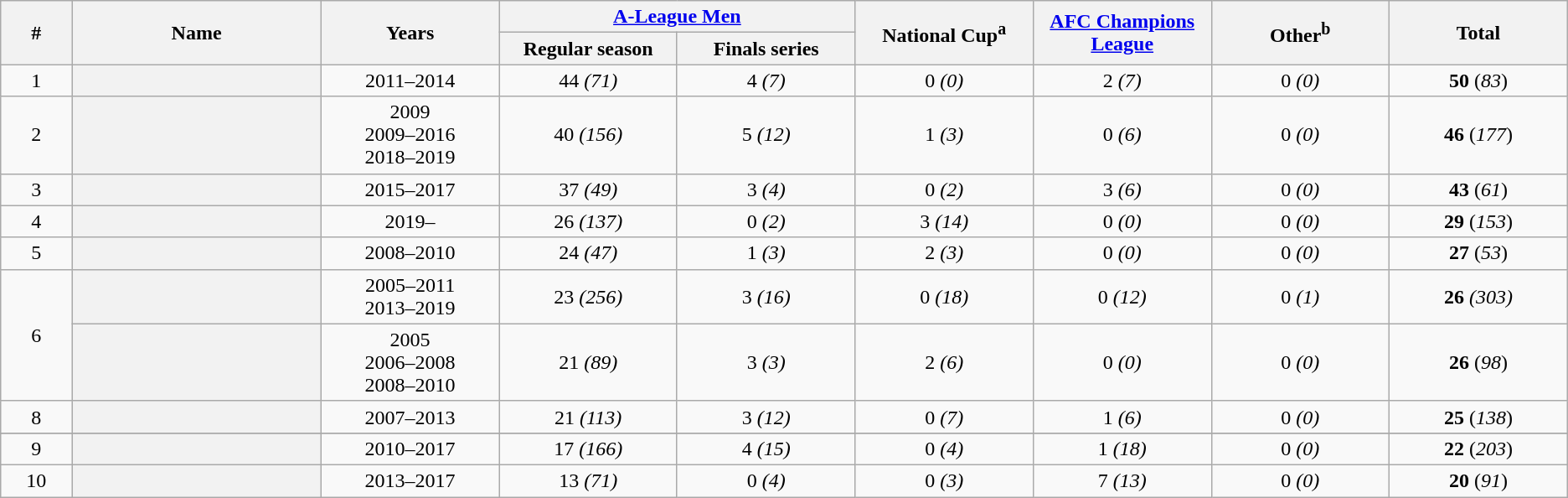<table class="sortable wikitable plainrowheaders"  style="text-align: center;">
<tr>
<th rowspan="2" scope="col" style="width:4%;">#</th>
<th rowspan="2" scope="col" style="width:14%;">Name</th>
<th rowspan="2" scope="col" style="width:10%;">Years</th>
<th colspan="2" scope="col" style="width:10%;"><a href='#'>A-League Men</a></th>
<th rowspan="2" scope="col" style="width:10%;">National Cup<sup>a</sup></th>
<th rowspan="2" scope="col" style="width:10%;"><a href='#'>AFC Champions League</a></th>
<th rowspan="2" scope="col" style="width:10%;">Other<sup>b</sup></th>
<th rowspan="2" scope="col" style="width:10%;">Total</th>
</tr>
<tr>
<th scope="col" style="width:10%;">Regular season</th>
<th scope="col" style="width:10%;">Finals series</th>
</tr>
<tr>
<td>1</td>
<th scope="row"> </th>
<td>2011–2014</td>
<td>44 <em>(71)</em></td>
<td>4 <em>(7)</em></td>
<td>0 <em>(0)</em></td>
<td>2 <em>(7)</em></td>
<td>0 <em>(0)</em></td>
<td><strong>50</strong> (<em>83</em>)</td>
</tr>
<tr>
<td>2</td>
<th scope="row"> </th>
<td>2009<br>2009–2016<br>2018–2019</td>
<td>40 <em>(156)</em></td>
<td>5 <em>(12)</em></td>
<td>1 <em>(3)</em></td>
<td>0 <em>(6)</em></td>
<td>0 <em>(0)</em></td>
<td><strong>46</strong> (<em>177</em>)</td>
</tr>
<tr>
<td>3</td>
<th scope="row"> </th>
<td>2015–2017</td>
<td>37 <em>(49)</em></td>
<td>3 <em>(4)</em></td>
<td>0 <em>(2)</em></td>
<td>3 <em>(6)</em></td>
<td>0 <em>(0)</em></td>
<td><strong>43</strong> (<em>61</em>)</td>
</tr>
<tr>
<td>4</td>
<th scope="row"> <strong></strong></th>
<td>2019–</td>
<td>26 <em>(137)</em></td>
<td>0 <em>(2)</em></td>
<td>3 <em>(14)</em></td>
<td>0 <em>(0)</em></td>
<td>0 <em>(0)</em></td>
<td><strong>29</strong> (<em>153</em>)</td>
</tr>
<tr>
<td>5</td>
<th scope="row"> </th>
<td>2008–2010</td>
<td>24 <em>(47)</em></td>
<td>1 <em>(3)</em></td>
<td>2 <em>(3)</em></td>
<td>0 <em>(0)</em></td>
<td>0 <em>(0)</em></td>
<td><strong>27</strong> (<em>53</em>)</td>
</tr>
<tr>
<td rowspan="2">6</td>
<th scope="row"> </th>
<td>2005–2011<br>2013–2019</td>
<td>23 <em>(256)</em></td>
<td>3 <em>(16)</em></td>
<td>0 <em>(18)</em></td>
<td>0 <em>(12)</em></td>
<td>0 <em>(1)</em></td>
<td><strong>26</strong> <em>(303)</em></td>
</tr>
<tr>
<th scope="row"> </th>
<td>2005<br>2006–2008<br>2008–2010</td>
<td>21 <em>(89)</em></td>
<td>3 <em>(3)</em></td>
<td>2 <em>(6)</em></td>
<td>0 <em>(0)</em></td>
<td>0 <em>(0)</em></td>
<td><strong>26</strong> (<em>98</em>)</td>
</tr>
<tr>
<td>8</td>
<th scope="row"> </th>
<td>2007–2013</td>
<td>21 <em>(113)</em></td>
<td>3 <em>(12)</em></td>
<td>0 <em>(7)</em></td>
<td>1 <em>(6)</em></td>
<td>0 <em>(0)</em></td>
<td><strong>25</strong> (<em>138</em>)</td>
</tr>
<tr>
</tr>
<tr>
<td>9</td>
<th scope="row"> </th>
<td>2010–2017</td>
<td>17 <em>(166)</em></td>
<td>4 <em>(15)</em></td>
<td>0 <em>(4)</em></td>
<td>1 <em>(18)</em></td>
<td>0 <em>(0)</em></td>
<td><strong>22</strong> (<em>203</em>)</td>
</tr>
<tr>
<td>10</td>
<th scope="row"> </th>
<td>2013–2017</td>
<td>13 <em>(71)</em></td>
<td>0 <em>(4)</em></td>
<td>0 <em>(3)</em></td>
<td>7 <em>(13)</em></td>
<td>0 <em>(0)</em></td>
<td><strong>20</strong> (<em>91</em>)</td>
</tr>
</table>
